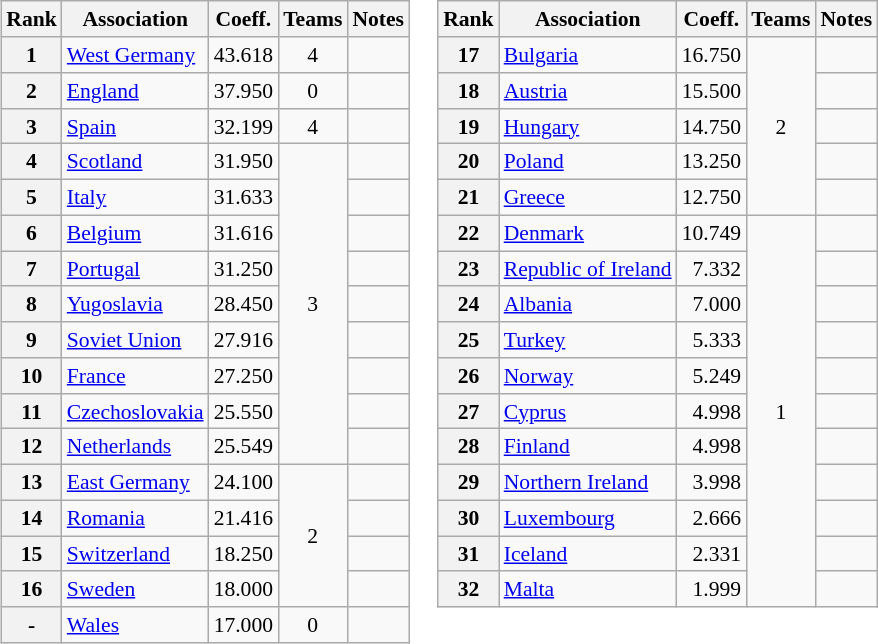<table>
<tr valign=top style="font-size:90%">
<td><br><table class="wikitable">
<tr>
<th>Rank</th>
<th>Association</th>
<th>Coeff.</th>
<th>Teams</th>
<th>Notes</th>
</tr>
<tr>
<th>1</th>
<td> <a href='#'>West Germany</a></td>
<td align="right">43.618</td>
<td style="text-align:center">4</td>
<td></td>
</tr>
<tr>
<th>2</th>
<td> <a href='#'>England</a></td>
<td align="right">37.950</td>
<td style="text-align:center">0</td>
<td></td>
</tr>
<tr>
<th>3</th>
<td> <a href='#'>Spain</a></td>
<td align="right">32.199</td>
<td style="text-align:center">4</td>
<td></td>
</tr>
<tr>
<th>4</th>
<td> <a href='#'>Scotland</a></td>
<td align="right">31.950</td>
<td rowspan="9" style="text-align:center">3</td>
<td></td>
</tr>
<tr>
<th>5</th>
<td> <a href='#'>Italy</a></td>
<td align="right">31.633</td>
<td></td>
</tr>
<tr>
<th>6</th>
<td> <a href='#'>Belgium</a></td>
<td align="right">31.616</td>
<td></td>
</tr>
<tr>
<th>7</th>
<td> <a href='#'>Portugal</a></td>
<td align="right">31.250</td>
<td></td>
</tr>
<tr>
<th>8</th>
<td> <a href='#'>Yugoslavia</a></td>
<td align="right">28.450</td>
<td></td>
</tr>
<tr>
<th>9</th>
<td> <a href='#'>Soviet Union</a></td>
<td align="right">27.916</td>
<td></td>
</tr>
<tr>
<th>10</th>
<td> <a href='#'>France</a></td>
<td align="right">27.250</td>
<td></td>
</tr>
<tr>
<th>11</th>
<td> <a href='#'>Czechoslovakia</a></td>
<td align="right">25.550</td>
<td></td>
</tr>
<tr>
<th>12</th>
<td> <a href='#'>Netherlands</a></td>
<td align="right">25.549</td>
<td></td>
</tr>
<tr>
<th>13</th>
<td> <a href='#'>East Germany</a></td>
<td align="right">24.100</td>
<td rowspan="4" style="text-align:center">2</td>
<td></td>
</tr>
<tr>
<th>14</th>
<td> <a href='#'>Romania</a></td>
<td align="right">21.416</td>
<td></td>
</tr>
<tr>
<th>15</th>
<td> <a href='#'>Switzerland</a></td>
<td align="right">18.250</td>
<td></td>
</tr>
<tr>
<th>16</th>
<td> <a href='#'>Sweden</a></td>
<td align="right">18.000</td>
<td></td>
</tr>
<tr>
<th>-</th>
<td> <a href='#'>Wales</a></td>
<td align="right">17.000</td>
<td style="text-align:center">0</td>
<td></td>
</tr>
</table>
</td>
<td><br><table class="wikitable">
<tr>
<th>Rank</th>
<th>Association</th>
<th>Coeff.</th>
<th>Teams</th>
<th>Notes</th>
</tr>
<tr>
<th>17</th>
<td> <a href='#'>Bulgaria</a></td>
<td align="right">16.750</td>
<td rowspan="5" style="text-align:center">2</td>
<td></td>
</tr>
<tr>
<th>18</th>
<td> <a href='#'>Austria</a></td>
<td align="right">15.500</td>
<td></td>
</tr>
<tr>
<th>19</th>
<td> <a href='#'>Hungary</a></td>
<td align="right">14.750</td>
<td></td>
</tr>
<tr>
<th>20</th>
<td> <a href='#'>Poland</a></td>
<td align="right">13.250</td>
<td></td>
</tr>
<tr>
<th>21</th>
<td> <a href='#'>Greece</a></td>
<td align="right">12.750</td>
<td></td>
</tr>
<tr>
<th>22</th>
<td> <a href='#'>Denmark</a></td>
<td align="right">10.749</td>
<td rowspan="11" style="text-align:center">1</td>
<td></td>
</tr>
<tr>
<th>23</th>
<td> <a href='#'>Republic of Ireland</a></td>
<td align="right">7.332</td>
<td></td>
</tr>
<tr>
<th>24</th>
<td> <a href='#'>Albania</a></td>
<td align="right">7.000</td>
<td></td>
</tr>
<tr>
<th>25</th>
<td> <a href='#'>Turkey</a></td>
<td align="right">5.333</td>
<td></td>
</tr>
<tr>
<th>26</th>
<td> <a href='#'>Norway</a></td>
<td align="right">5.249</td>
<td></td>
</tr>
<tr>
<th>27</th>
<td> <a href='#'>Cyprus</a></td>
<td align="right">4.998</td>
<td></td>
</tr>
<tr>
<th>28</th>
<td> <a href='#'>Finland</a></td>
<td align="right">4.998</td>
<td></td>
</tr>
<tr>
<th>29</th>
<td> <a href='#'>Northern Ireland</a></td>
<td align="right">3.998</td>
<td></td>
</tr>
<tr>
<th>30</th>
<td> <a href='#'>Luxembourg</a></td>
<td align="right">2.666</td>
<td></td>
</tr>
<tr>
<th>31</th>
<td> <a href='#'>Iceland</a></td>
<td align="right">2.331</td>
<td></td>
</tr>
<tr>
<th>32</th>
<td> <a href='#'>Malta</a></td>
<td align="right">1.999</td>
<td></td>
</tr>
</table>
</td>
</tr>
</table>
